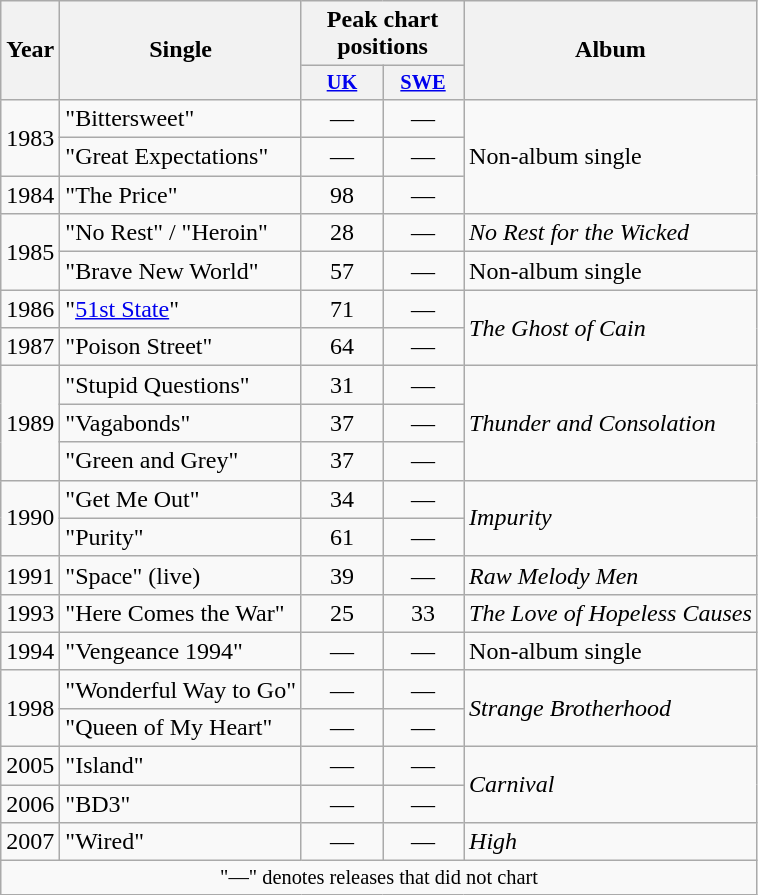<table class="wikitable">
<tr>
<th rowspan="2">Year</th>
<th rowspan="2">Single</th>
<th colspan="2">Peak chart positions</th>
<th rowspan="2">Album</th>
</tr>
<tr>
<th style="width:3.5em;font-size:85%"><a href='#'>UK</a><br></th>
<th style="width:3.5em;font-size:85%"><a href='#'>SWE</a><br></th>
</tr>
<tr>
<td rowspan="2">1983</td>
<td>"Bittersweet"</td>
<td align="center">—</td>
<td align="center">—</td>
<td rowspan="3">Non-album single</td>
</tr>
<tr>
<td>"Great Expectations"</td>
<td align="center">—</td>
<td align="center">—</td>
</tr>
<tr>
<td>1984</td>
<td>"The Price"</td>
<td align="center">98</td>
<td align="center">—</td>
</tr>
<tr>
<td rowspan="2">1985</td>
<td>"No Rest" / "Heroin"</td>
<td align="center">28</td>
<td align="center">—</td>
<td><em>No Rest for the Wicked</em></td>
</tr>
<tr>
<td>"Brave New World"</td>
<td align="center">57</td>
<td align="center">—</td>
<td>Non-album single</td>
</tr>
<tr>
<td>1986</td>
<td>"<a href='#'>51st State</a>"</td>
<td align="center">71</td>
<td align="center">—</td>
<td rowspan="2"><em>The Ghost of Cain</em></td>
</tr>
<tr>
<td>1987</td>
<td>"Poison Street"</td>
<td align="center">64</td>
<td align="center">—</td>
</tr>
<tr>
<td rowspan="3">1989</td>
<td>"Stupid Questions"</td>
<td align="center">31</td>
<td align="center">—</td>
<td rowspan="3"><em>Thunder and Consolation</em></td>
</tr>
<tr>
<td>"Vagabonds"</td>
<td align="center">37</td>
<td align="center">—</td>
</tr>
<tr>
<td>"Green and Grey"</td>
<td align="center">37</td>
<td align="center">—</td>
</tr>
<tr>
<td rowspan="2">1990</td>
<td>"Get Me Out"</td>
<td align="center">34</td>
<td align="center">—</td>
<td rowspan="2"><em>Impurity</em></td>
</tr>
<tr>
<td>"Purity"</td>
<td align="center">61</td>
<td align="center">—</td>
</tr>
<tr>
<td>1991</td>
<td>"Space" (live)</td>
<td align="center">39</td>
<td align="center">—</td>
<td><em>Raw Melody Men</em></td>
</tr>
<tr>
<td>1993</td>
<td>"Here Comes the War"</td>
<td align="center">25</td>
<td align="center">33</td>
<td><em>The Love of Hopeless Causes</em></td>
</tr>
<tr>
<td>1994</td>
<td>"Vengeance 1994"</td>
<td align="center">—</td>
<td align="center">—</td>
<td>Non-album single</td>
</tr>
<tr>
<td rowspan="2">1998</td>
<td>"Wonderful Way to Go"</td>
<td align="center">—</td>
<td align="center">—</td>
<td rowspan="2"><em>Strange Brotherhood</em></td>
</tr>
<tr>
<td>"Queen of My Heart"</td>
<td align="center">—</td>
<td align="center">—</td>
</tr>
<tr>
<td>2005</td>
<td align="left" valign="center">"Island"</td>
<td align="center">—</td>
<td align="center">—</td>
<td rowspan="2"><em>Carnival</em></td>
</tr>
<tr>
<td>2006</td>
<td>"BD3"</td>
<td align="center">—</td>
<td align="center">—</td>
</tr>
<tr>
<td>2007</td>
<td>"Wired"</td>
<td align="center">—</td>
<td align="center">—</td>
<td><em>High</em></td>
</tr>
<tr>
<td align="center" colspan="5" style="font-size: 85%">"—" denotes releases that did not chart</td>
</tr>
</table>
